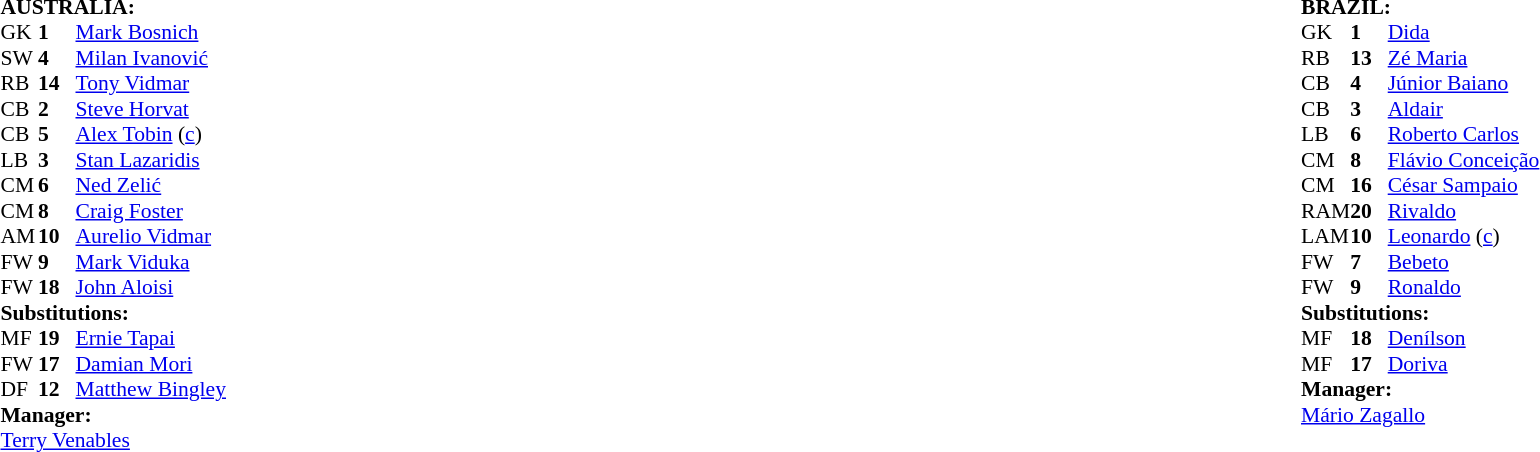<table width="100%">
<tr>
<td valign="top" width="50%"><br><table style="font-size: 90%" cellspacing="0" cellpadding="0">
<tr>
<td colspan=4><br><strong>AUSTRALIA:</strong></td>
</tr>
<tr>
<th width=25></th>
<th width=25></th>
</tr>
<tr>
<td>GK</td>
<td><strong>1</strong></td>
<td><a href='#'>Mark Bosnich</a></td>
</tr>
<tr>
<td>SW</td>
<td><strong>4</strong></td>
<td><a href='#'>Milan Ivanović</a></td>
</tr>
<tr>
<td>RB</td>
<td><strong>14</strong></td>
<td><a href='#'>Tony Vidmar</a></td>
</tr>
<tr>
<td>CB</td>
<td><strong>2</strong></td>
<td><a href='#'>Steve Horvat</a></td>
<td></td>
</tr>
<tr>
<td>CB</td>
<td><strong>5</strong></td>
<td><a href='#'>Alex Tobin</a> (<a href='#'>c</a>)</td>
</tr>
<tr>
<td>LB</td>
<td><strong>3</strong></td>
<td><a href='#'>Stan Lazaridis</a></td>
</tr>
<tr>
<td>CM</td>
<td><strong>6</strong></td>
<td><a href='#'>Ned Zelić</a></td>
</tr>
<tr>
<td>CM</td>
<td><strong>8</strong></td>
<td><a href='#'>Craig Foster</a></td>
</tr>
<tr>
<td>AM</td>
<td><strong>10</strong></td>
<td><a href='#'>Aurelio Vidmar</a></td>
<td></td>
<td></td>
</tr>
<tr>
<td>FW</td>
<td><strong>9</strong></td>
<td><a href='#'>Mark Viduka</a></td>
<td></td>
<td></td>
</tr>
<tr>
<td>FW</td>
<td><strong>18</strong></td>
<td><a href='#'>John Aloisi</a></td>
<td></td>
<td></td>
</tr>
<tr>
<td colspan=3><strong>Substitutions:</strong></td>
</tr>
<tr>
<td>MF</td>
<td><strong>19</strong></td>
<td><a href='#'>Ernie Tapai</a></td>
<td></td>
<td></td>
</tr>
<tr>
<td>FW</td>
<td><strong>17</strong></td>
<td><a href='#'>Damian Mori</a></td>
<td></td>
<td></td>
</tr>
<tr>
<td>DF</td>
<td><strong>12</strong></td>
<td><a href='#'>Matthew Bingley</a></td>
<td></td>
<td></td>
</tr>
<tr>
<td colspan=3><strong>Manager:</strong></td>
</tr>
<tr>
<td colspan="4"> <a href='#'>Terry Venables</a></td>
</tr>
</table>
</td>
<td valign="top"></td>
<td valign="top"></td>
<td valign="top" width="50%"><br><table style="font-size: 90%" cellspacing="0" cellpadding="0" align="center">
<tr>
<td colspan=4><br><strong>BRAZIL:</strong></td>
</tr>
<tr>
<th width=25></th>
<th width=25></th>
</tr>
<tr>
<td>GK</td>
<td><strong>1</strong></td>
<td><a href='#'>Dida</a></td>
</tr>
<tr>
<td>RB</td>
<td><strong>13</strong></td>
<td><a href='#'>Zé Maria</a></td>
</tr>
<tr>
<td>CB</td>
<td><strong>4</strong></td>
<td><a href='#'>Júnior Baiano</a></td>
</tr>
<tr>
<td>CB</td>
<td><strong>3</strong></td>
<td><a href='#'>Aldair</a></td>
</tr>
<tr>
<td>LB</td>
<td><strong>6</strong></td>
<td><a href='#'>Roberto Carlos</a></td>
</tr>
<tr>
<td>CM</td>
<td><strong>8</strong></td>
<td><a href='#'>Flávio Conceição</a></td>
</tr>
<tr>
<td>CM</td>
<td><strong>16</strong></td>
<td><a href='#'>César Sampaio</a></td>
<td></td>
<td></td>
</tr>
<tr>
<td>RAM</td>
<td><strong>20</strong></td>
<td><a href='#'>Rivaldo</a></td>
<td></td>
<td></td>
</tr>
<tr>
<td>LAM</td>
<td><strong>10</strong></td>
<td><a href='#'>Leonardo</a> (<a href='#'>c</a>)</td>
</tr>
<tr>
<td>FW</td>
<td><strong>7</strong></td>
<td><a href='#'>Bebeto</a></td>
<td></td>
</tr>
<tr>
<td>FW</td>
<td><strong>9</strong></td>
<td><a href='#'>Ronaldo</a></td>
</tr>
<tr>
<td colspan=3><strong>Substitutions:</strong></td>
</tr>
<tr>
<td>MF</td>
<td><strong>18</strong></td>
<td><a href='#'>Denílson</a></td>
<td></td>
<td></td>
</tr>
<tr>
<td>MF</td>
<td><strong>17</strong></td>
<td><a href='#'>Doriva</a></td>
<td></td>
<td></td>
</tr>
<tr>
<td colspan=3><strong>Manager:</strong></td>
</tr>
<tr>
<td colspan="4"><a href='#'>Mário Zagallo</a></td>
</tr>
</table>
</td>
</tr>
</table>
